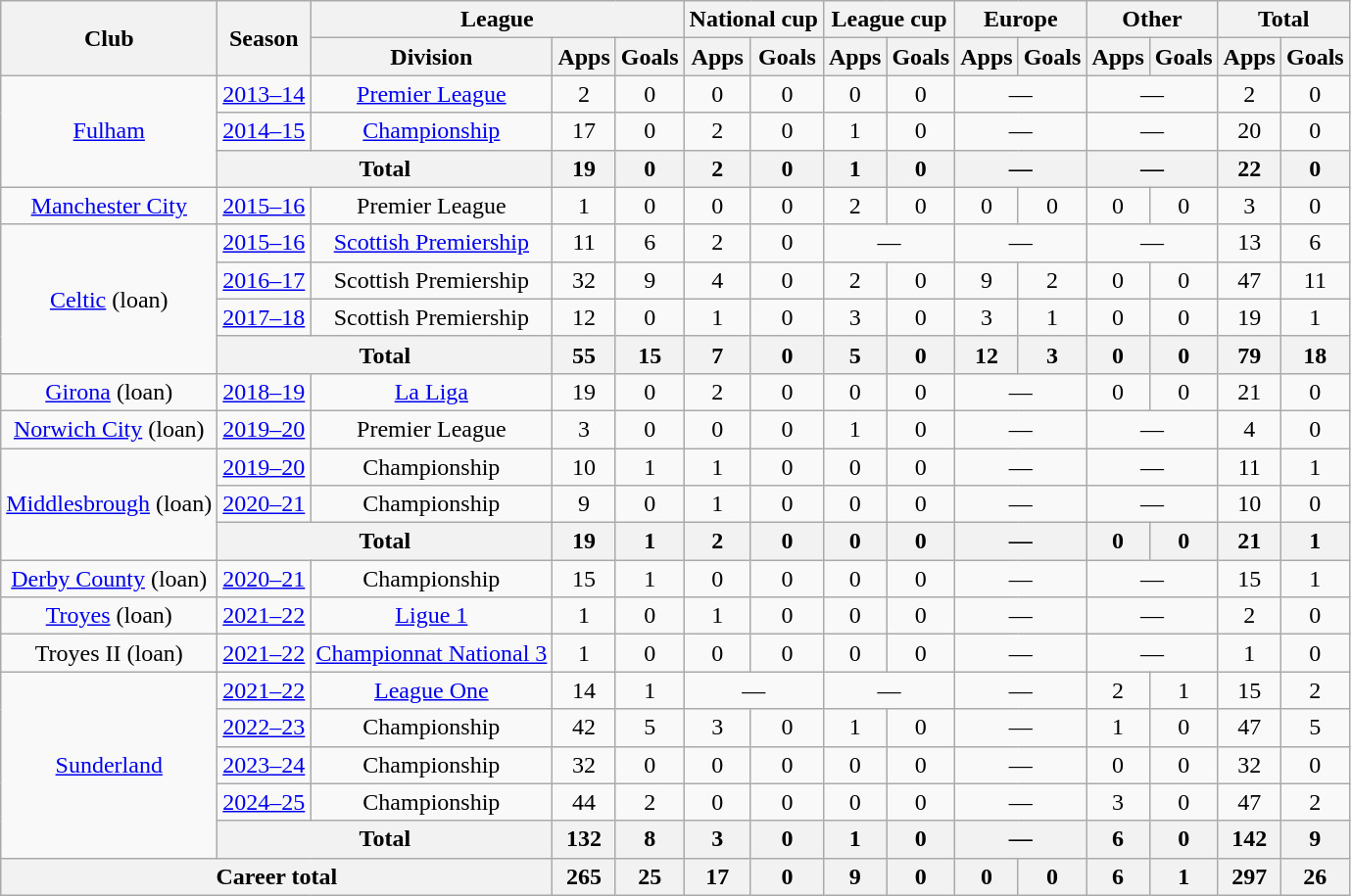<table class="wikitable" style="text-align: center;">
<tr>
<th rowspan="2">Club</th>
<th rowspan="2">Season</th>
<th colspan="3">League</th>
<th colspan="2">National cup</th>
<th colspan="2">League cup</th>
<th colspan="2">Europe</th>
<th colspan="2">Other</th>
<th colspan="2">Total</th>
</tr>
<tr>
<th>Division</th>
<th>Apps</th>
<th>Goals</th>
<th>Apps</th>
<th>Goals</th>
<th>Apps</th>
<th>Goals</th>
<th>Apps</th>
<th>Goals</th>
<th>Apps</th>
<th>Goals</th>
<th>Apps</th>
<th>Goals</th>
</tr>
<tr>
<td rowspan="3"><a href='#'>Fulham</a></td>
<td><a href='#'>2013–14</a></td>
<td><a href='#'>Premier League</a></td>
<td>2</td>
<td>0</td>
<td>0</td>
<td>0</td>
<td>0</td>
<td>0</td>
<td colspan="2">—</td>
<td colspan="2">—</td>
<td>2</td>
<td>0</td>
</tr>
<tr>
<td><a href='#'>2014–15</a></td>
<td><a href='#'>Championship</a></td>
<td>17</td>
<td>0</td>
<td>2</td>
<td>0</td>
<td>1</td>
<td>0</td>
<td colspan="2">—</td>
<td colspan="2">—</td>
<td>20</td>
<td>0</td>
</tr>
<tr>
<th colspan=2>Total</th>
<th>19</th>
<th>0</th>
<th>2</th>
<th>0</th>
<th>1</th>
<th>0</th>
<th colspan="2">—</th>
<th colspan="2">—</th>
<th>22</th>
<th>0</th>
</tr>
<tr>
<td><a href='#'>Manchester City</a></td>
<td><a href='#'>2015–16</a></td>
<td>Premier League</td>
<td>1</td>
<td>0</td>
<td>0</td>
<td>0</td>
<td>2</td>
<td>0</td>
<td>0</td>
<td>0</td>
<td>0</td>
<td>0</td>
<td>3</td>
<td>0</td>
</tr>
<tr>
<td rowspan="4"><a href='#'>Celtic</a> (loan)</td>
<td><a href='#'>2015–16</a></td>
<td><a href='#'>Scottish Premiership</a></td>
<td>11</td>
<td>6</td>
<td>2</td>
<td>0</td>
<td colspan="2">—</td>
<td colspan="2">—</td>
<td colspan="2">—</td>
<td>13</td>
<td>6</td>
</tr>
<tr>
<td><a href='#'>2016–17</a></td>
<td>Scottish Premiership</td>
<td>32</td>
<td>9</td>
<td>4</td>
<td>0</td>
<td>2</td>
<td>0</td>
<td>9</td>
<td>2</td>
<td>0</td>
<td>0</td>
<td>47</td>
<td>11</td>
</tr>
<tr>
<td><a href='#'>2017–18</a></td>
<td>Scottish Premiership</td>
<td>12</td>
<td>0</td>
<td>1</td>
<td>0</td>
<td>3</td>
<td>0</td>
<td>3</td>
<td>1</td>
<td>0</td>
<td>0</td>
<td>19</td>
<td>1</td>
</tr>
<tr>
<th colspan="2">Total</th>
<th>55</th>
<th>15</th>
<th>7</th>
<th>0</th>
<th>5</th>
<th>0</th>
<th>12</th>
<th>3</th>
<th>0</th>
<th>0</th>
<th>79</th>
<th>18</th>
</tr>
<tr>
<td><a href='#'>Girona</a> (loan)</td>
<td><a href='#'>2018–19</a></td>
<td><a href='#'>La Liga</a></td>
<td>19</td>
<td>0</td>
<td>2</td>
<td>0</td>
<td>0</td>
<td>0</td>
<td colspan="2">—</td>
<td>0</td>
<td>0</td>
<td>21</td>
<td>0</td>
</tr>
<tr>
<td><a href='#'>Norwich City</a> (loan)</td>
<td><a href='#'>2019–20</a></td>
<td>Premier League</td>
<td>3</td>
<td>0</td>
<td>0</td>
<td>0</td>
<td>1</td>
<td>0</td>
<td colspan="2">—</td>
<td colspan="2">—</td>
<td>4</td>
<td>0</td>
</tr>
<tr>
<td rowspan=3><a href='#'>Middlesbrough</a> (loan)</td>
<td><a href='#'>2019–20</a></td>
<td>Championship</td>
<td>10</td>
<td>1</td>
<td>1</td>
<td>0</td>
<td>0</td>
<td>0</td>
<td colspan="2">—</td>
<td colspan="2">—</td>
<td>11</td>
<td>1</td>
</tr>
<tr>
<td><a href='#'>2020–21</a></td>
<td>Championship</td>
<td>9</td>
<td>0</td>
<td>1</td>
<td>0</td>
<td>0</td>
<td>0</td>
<td colspan="2">—</td>
<td colspan="2">—</td>
<td>10</td>
<td>0</td>
</tr>
<tr>
<th colspan=2>Total</th>
<th>19</th>
<th>1</th>
<th>2</th>
<th>0</th>
<th>0</th>
<th>0</th>
<th colspan="2">—</th>
<th>0</th>
<th>0</th>
<th>21</th>
<th>1</th>
</tr>
<tr>
<td><a href='#'>Derby County</a> (loan)</td>
<td><a href='#'>2020–21</a></td>
<td>Championship</td>
<td>15</td>
<td>1</td>
<td>0</td>
<td>0</td>
<td>0</td>
<td>0</td>
<td colspan="2">—</td>
<td colspan="2">—</td>
<td>15</td>
<td>1</td>
</tr>
<tr>
<td><a href='#'>Troyes</a> (loan)</td>
<td><a href='#'>2021–22</a></td>
<td><a href='#'>Ligue 1</a></td>
<td>1</td>
<td>0</td>
<td>1</td>
<td>0</td>
<td>0</td>
<td>0</td>
<td colspan="2">—</td>
<td colspan="2">—</td>
<td>2</td>
<td>0</td>
</tr>
<tr>
<td>Troyes II (loan)</td>
<td><a href='#'>2021–22</a></td>
<td><a href='#'>Championnat National 3</a></td>
<td>1</td>
<td>0</td>
<td>0</td>
<td>0</td>
<td>0</td>
<td>0</td>
<td colspan="2">—</td>
<td colspan="2">—</td>
<td>1</td>
<td>0</td>
</tr>
<tr>
<td rowspan="5"><a href='#'>Sunderland</a></td>
<td><a href='#'>2021–22</a></td>
<td><a href='#'>League One</a></td>
<td>14</td>
<td>1</td>
<td colspan="2">—</td>
<td colspan="2">—</td>
<td colspan="2">—</td>
<td>2</td>
<td>1</td>
<td>15</td>
<td>2</td>
</tr>
<tr>
<td><a href='#'>2022–23</a></td>
<td>Championship</td>
<td>42</td>
<td>5</td>
<td>3</td>
<td>0</td>
<td>1</td>
<td>0</td>
<td colspan="2">—</td>
<td>1</td>
<td>0</td>
<td>47</td>
<td>5</td>
</tr>
<tr>
<td><a href='#'>2023–24</a></td>
<td>Championship</td>
<td>32</td>
<td>0</td>
<td>0</td>
<td>0</td>
<td>0</td>
<td>0</td>
<td colspan="2">—</td>
<td>0</td>
<td>0</td>
<td>32</td>
<td>0</td>
</tr>
<tr>
<td><a href='#'>2024–25</a></td>
<td>Championship</td>
<td>44</td>
<td>2</td>
<td>0</td>
<td>0</td>
<td>0</td>
<td>0</td>
<td colspan="2">—</td>
<td>3</td>
<td>0</td>
<td>47</td>
<td>2</td>
</tr>
<tr>
<th colspan="2">Total</th>
<th>132</th>
<th>8</th>
<th>3</th>
<th>0</th>
<th>1</th>
<th>0</th>
<th colspan="2">—</th>
<th>6</th>
<th>0</th>
<th>142</th>
<th>9</th>
</tr>
<tr>
<th colspan="3">Career total</th>
<th>265</th>
<th>25</th>
<th>17</th>
<th>0</th>
<th>9</th>
<th>0</th>
<th>0</th>
<th>0</th>
<th>6</th>
<th>1</th>
<th>297</th>
<th>26</th>
</tr>
</table>
